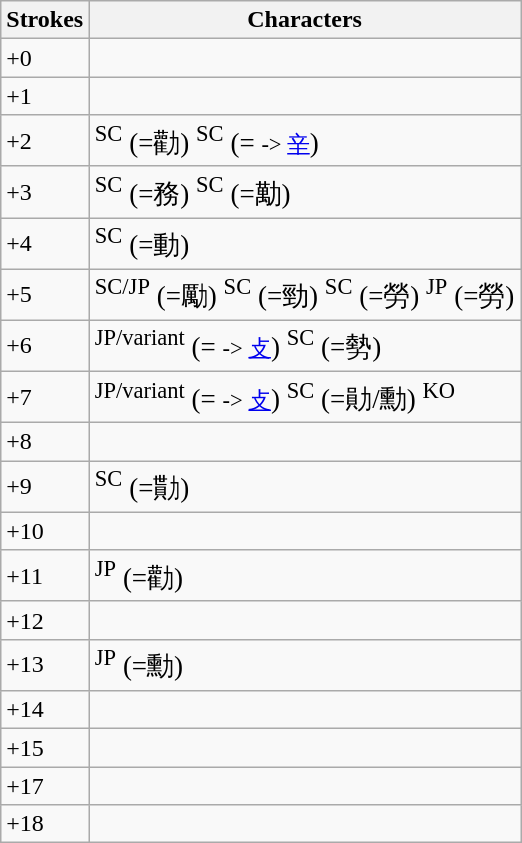<table class="wikitable">
<tr>
<th>Strokes</th>
<th>Characters</th>
</tr>
<tr --->
<td>+0</td>
<td style="font-size: large;"></td>
</tr>
<tr --->
<td>+1</td>
<td style="font-size: large;"></td>
</tr>
<tr --->
<td>+2</td>
<td style="font-size: large;"><sup>SC</sup> (=勸) <sup>SC</sup> (= <small>-> <a href='#'>辛</a></small>)</td>
</tr>
<tr --->
<td>+3</td>
<td style="font-size: large;">  <sup>SC</sup> (=務) <sup>SC</sup> (=勱)</td>
</tr>
<tr --->
<td>+4</td>
<td style="font-size: large;">     <sup>SC</sup> (=動) </td>
</tr>
<tr --->
<td>+5</td>
<td style="font-size: large;">        <sup>SC/JP</sup> (=勵) <sup>SC</sup> (=勁) <sup>SC</sup> (=勞) <sup>JP</sup> (=勞)</td>
</tr>
<tr --->
<td>+6</td>
<td style="font-size: large;">    <sup>JP/variant</sup> (= <small>-> <a href='#'>攴</a></small>)      <sup>SC</sup> (=勢)</td>
</tr>
<tr --->
<td>+7</td>
<td style="font-size: large;">     <sup>JP/variant</sup> (= <small>-> <a href='#'>攴</a></small>)      <sup>SC</sup> (=勛/勳) <sup>KO</sup></td>
</tr>
<tr --->
<td>+8</td>
<td style="font-size: large;">     </td>
</tr>
<tr --->
<td>+9</td>
<td style="font-size: large;">        <sup>SC</sup> (=勩)</td>
</tr>
<tr --->
<td>+10</td>
<td style="font-size: large;">   </td>
</tr>
<tr --->
<td>+11</td>
<td style="font-size: large;">        <sup>JP</sup> (=勸)</td>
</tr>
<tr --->
<td>+12</td>
<td style="font-size: large;">     </td>
</tr>
<tr --->
<td>+13</td>
<td style="font-size: large;">    <sup>JP</sup> (=勳)</td>
</tr>
<tr --->
<td>+14</td>
<td style="font-size: large;"></td>
</tr>
<tr --->
<td>+15</td>
<td style="font-size: large;">  </td>
</tr>
<tr --->
<td>+17</td>
<td style="font-size: large;"></td>
</tr>
<tr --->
<td>+18</td>
<td style="font-size: large;"></td>
</tr>
</table>
